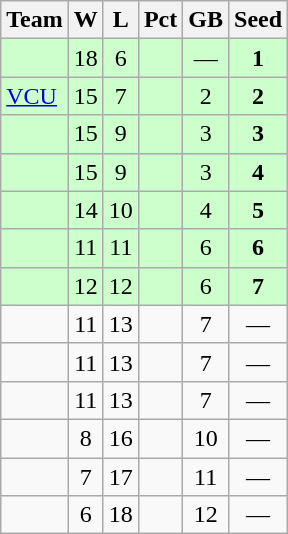<table class="wikitable" style="text-align:center;">
<tr>
<th>Team</th>
<th>W</th>
<th>L</th>
<th>Pct</th>
<th>GB</th>
<th>Seed</th>
</tr>
<tr bgcolor=ccffcc>
<td style="text-align:left;"></td>
<td>18</td>
<td>6</td>
<td></td>
<td>—</td>
<td><strong>1</strong></td>
</tr>
<tr bgcolor=ccffcc>
<td style="text-align:left;"><a href='#'>VCU</a></td>
<td>15</td>
<td>7</td>
<td></td>
<td>2</td>
<td><strong>2</strong></td>
</tr>
<tr bgcolor=ccffcc>
<td style="text-align:left;"></td>
<td>15</td>
<td>9</td>
<td></td>
<td>3</td>
<td><strong>3</strong></td>
</tr>
<tr bgcolor=ccffcc>
<td style="text-align:left;"></td>
<td>15</td>
<td>9</td>
<td></td>
<td>3</td>
<td><strong>4</strong></td>
</tr>
<tr bgcolor=ccffcc>
<td style="text-align:left;"></td>
<td>14</td>
<td>10</td>
<td></td>
<td>4</td>
<td><strong>5</strong></td>
</tr>
<tr bgcolor=ccffcc>
<td style="text-align:left;"></td>
<td>11</td>
<td>11</td>
<td></td>
<td>6</td>
<td><strong>6</strong></td>
</tr>
<tr bgcolor=ccffcc>
<td style="text-align:left;"></td>
<td>12</td>
<td>12</td>
<td></td>
<td>6</td>
<td><strong>7</strong></td>
</tr>
<tr>
<td style="text-align:left;"></td>
<td>11</td>
<td>13</td>
<td></td>
<td>7</td>
<td>—</td>
</tr>
<tr>
<td style="text-align:left;"></td>
<td>11</td>
<td>13</td>
<td></td>
<td>7</td>
<td>—</td>
</tr>
<tr>
<td style="text-align:left;"></td>
<td>11</td>
<td>13</td>
<td></td>
<td>7</td>
<td>—</td>
</tr>
<tr>
<td style="text-align:left;"></td>
<td>8</td>
<td>16</td>
<td></td>
<td>10</td>
<td>—</td>
</tr>
<tr>
<td style="text-align:left;"></td>
<td>7</td>
<td>17</td>
<td></td>
<td>11</td>
<td>—</td>
</tr>
<tr>
<td style="text-align:left;"></td>
<td>6</td>
<td>18</td>
<td></td>
<td>12</td>
<td>—</td>
</tr>
</table>
